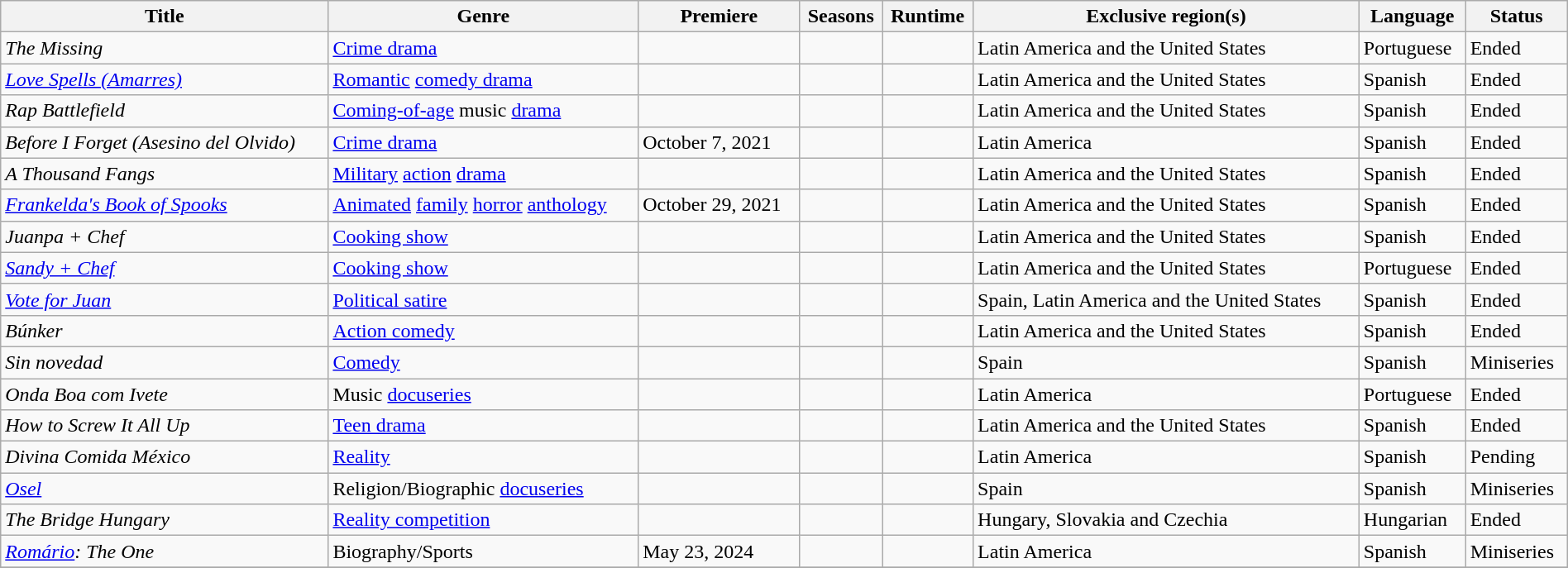<table class="wikitable sortable" style="width:100%">
<tr>
<th>Title</th>
<th>Genre</th>
<th>Premiere</th>
<th>Seasons</th>
<th>Runtime</th>
<th>Exclusive region(s)</th>
<th>Language</th>
<th>Status</th>
</tr>
<tr>
<td><em>The Missing</em></td>
<td><a href='#'>Crime drama</a></td>
<td></td>
<td></td>
<td></td>
<td>Latin America and the United States</td>
<td>Portuguese</td>
<td>Ended</td>
</tr>
<tr>
<td><em><a href='#'>Love Spells (Amarres)</a></em></td>
<td><a href='#'>Romantic</a> <a href='#'>comedy drama</a></td>
<td></td>
<td></td>
<td></td>
<td>Latin America and the United States</td>
<td>Spanish</td>
<td>Ended</td>
</tr>
<tr>
<td><em>Rap Battlefield</em></td>
<td><a href='#'>Coming-of-age</a> music <a href='#'>drama</a></td>
<td></td>
<td></td>
<td></td>
<td>Latin America and the United States</td>
<td>Spanish</td>
<td>Ended</td>
</tr>
<tr>
<td><em>Before I Forget (Asesino del Olvido)</em></td>
<td><a href='#'>Crime drama</a></td>
<td>October 7, 2021</td>
<td></td>
<td></td>
<td>Latin America</td>
<td>Spanish</td>
<td>Ended</td>
</tr>
<tr>
<td><em>A Thousand Fangs</em></td>
<td><a href='#'>Military</a> <a href='#'>action</a> <a href='#'>drama</a></td>
<td></td>
<td></td>
<td></td>
<td>Latin America and the United States</td>
<td>Spanish</td>
<td>Ended</td>
</tr>
<tr>
<td><em><a href='#'>Frankelda's Book of Spooks</a></em></td>
<td><a href='#'>Animated</a> <a href='#'>family</a> <a href='#'>horror</a> <a href='#'>anthology</a></td>
<td>October 29, 2021</td>
<td></td>
<td></td>
<td>Latin America and the United States</td>
<td>Spanish</td>
<td>Ended</td>
</tr>
<tr>
<td><em>Juanpa + Chef</em></td>
<td><a href='#'>Cooking show</a></td>
<td></td>
<td></td>
<td></td>
<td>Latin America and the United States</td>
<td>Spanish</td>
<td>Ended</td>
</tr>
<tr>
<td><em><a href='#'>Sandy + Chef</a></em></td>
<td><a href='#'>Cooking show</a></td>
<td></td>
<td></td>
<td></td>
<td>Latin America and the United States</td>
<td>Portuguese</td>
<td>Ended</td>
</tr>
<tr>
<td><em><a href='#'>Vote for Juan</a></em></td>
<td><a href='#'>Political satire</a></td>
<td></td>
<td></td>
<td></td>
<td>Spain, Latin America and the United States</td>
<td>Spanish</td>
<td>Ended</td>
</tr>
<tr>
<td><em>Búnker</em></td>
<td><a href='#'>Action comedy</a></td>
<td></td>
<td></td>
<td></td>
<td>Latin America and the United States</td>
<td>Spanish</td>
<td>Ended</td>
</tr>
<tr>
<td><em>Sin novedad</em></td>
<td><a href='#'>Comedy</a></td>
<td></td>
<td></td>
<td></td>
<td>Spain</td>
<td>Spanish</td>
<td>Miniseries</td>
</tr>
<tr>
<td><em>Onda Boa com Ivete</em></td>
<td>Music <a href='#'>docuseries</a></td>
<td></td>
<td></td>
<td></td>
<td>Latin America</td>
<td>Portuguese</td>
<td>Ended</td>
</tr>
<tr>
<td><em>How to Screw It All Up</em></td>
<td><a href='#'>Teen drama</a></td>
<td></td>
<td></td>
<td></td>
<td>Latin America and the United States</td>
<td>Spanish</td>
<td>Ended</td>
</tr>
<tr>
<td><em>Divina Comida México</em></td>
<td><a href='#'>Reality</a></td>
<td></td>
<td></td>
<td></td>
<td>Latin America</td>
<td>Spanish</td>
<td>Pending</td>
</tr>
<tr>
<td><em><a href='#'>Osel</a></em></td>
<td>Religion/Biographic <a href='#'>docuseries</a></td>
<td></td>
<td></td>
<td></td>
<td>Spain</td>
<td>Spanish</td>
<td>Miniseries</td>
</tr>
<tr>
<td><em>The Bridge Hungary</em></td>
<td><a href='#'>Reality competition</a></td>
<td></td>
<td></td>
<td></td>
<td>Hungary, Slovakia and Czechia</td>
<td>Hungarian</td>
<td>Ended</td>
</tr>
<tr>
<td><em><a href='#'>Romário</a>: The One</em></td>
<td>Biography/Sports</td>
<td>May 23, 2024</td>
<td></td>
<td></td>
<td>Latin America</td>
<td>Spanish</td>
<td>Miniseries</td>
</tr>
<tr>
</tr>
</table>
